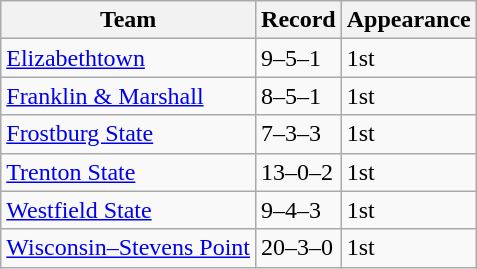<table class="wikitable">
<tr>
<th>Team</th>
<th>Record</th>
<th>Appearance</th>
</tr>
<tr>
<td><a href='#'>Elizabethtown</a></td>
<td>9–5–1</td>
<td>1st</td>
</tr>
<tr>
<td><a href='#'>Franklin & Marshall</a></td>
<td>8–5–1</td>
<td>1st</td>
</tr>
<tr>
<td><a href='#'>Frostburg State</a></td>
<td>7–3–3</td>
<td>1st</td>
</tr>
<tr>
<td><a href='#'>Trenton State</a></td>
<td>13–0–2</td>
<td>1st</td>
</tr>
<tr>
<td><a href='#'>Westfield State</a></td>
<td>9–4–3</td>
<td>1st</td>
</tr>
<tr>
<td><a href='#'>Wisconsin–Stevens Point</a></td>
<td>20–3–0</td>
<td>1st</td>
</tr>
</table>
